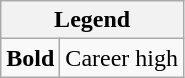<table class="wikitable mw-collapsible mw-collapsed">
<tr>
<th colspan="2">Legend</th>
</tr>
<tr>
<td><strong>Bold</strong></td>
<td>Career high</td>
</tr>
</table>
